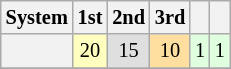<table class="wikitable" style="font-size:85%; text-align:center;">
<tr>
<th>System</th>
<th>1st</th>
<th>2nd</th>
<th>3rd</th>
<th></th>
<th></th>
</tr>
<tr>
<th></th>
<td style="background:#ffffbf;">20</td>
<td style="background:#dfdfdf;">15</td>
<td style="background:#ffdf9f;">10</td>
<td style="background:#dfffdf;">1</td>
<td style="background:#dfffdf;">1</td>
</tr>
<tr>
</tr>
</table>
